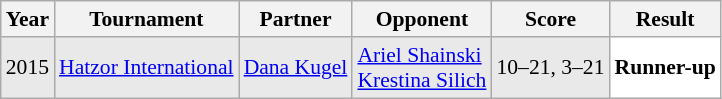<table class="sortable wikitable" style="font-size: 90%;">
<tr>
<th>Year</th>
<th>Tournament</th>
<th>Partner</th>
<th>Opponent</th>
<th>Score</th>
<th>Result</th>
</tr>
<tr style="background:#E9E9E9">
<td align="center">2015</td>
<td align="left"><a href='#'>Hatzor International</a></td>
<td align="left"> <a href='#'>Dana Kugel</a></td>
<td align="left"> <a href='#'>Ariel Shainski</a> <br>  <a href='#'>Krestina Silich</a></td>
<td align="left">10–21, 3–21</td>
<td style="text-align:left; background:white"> <strong>Runner-up</strong></td>
</tr>
</table>
